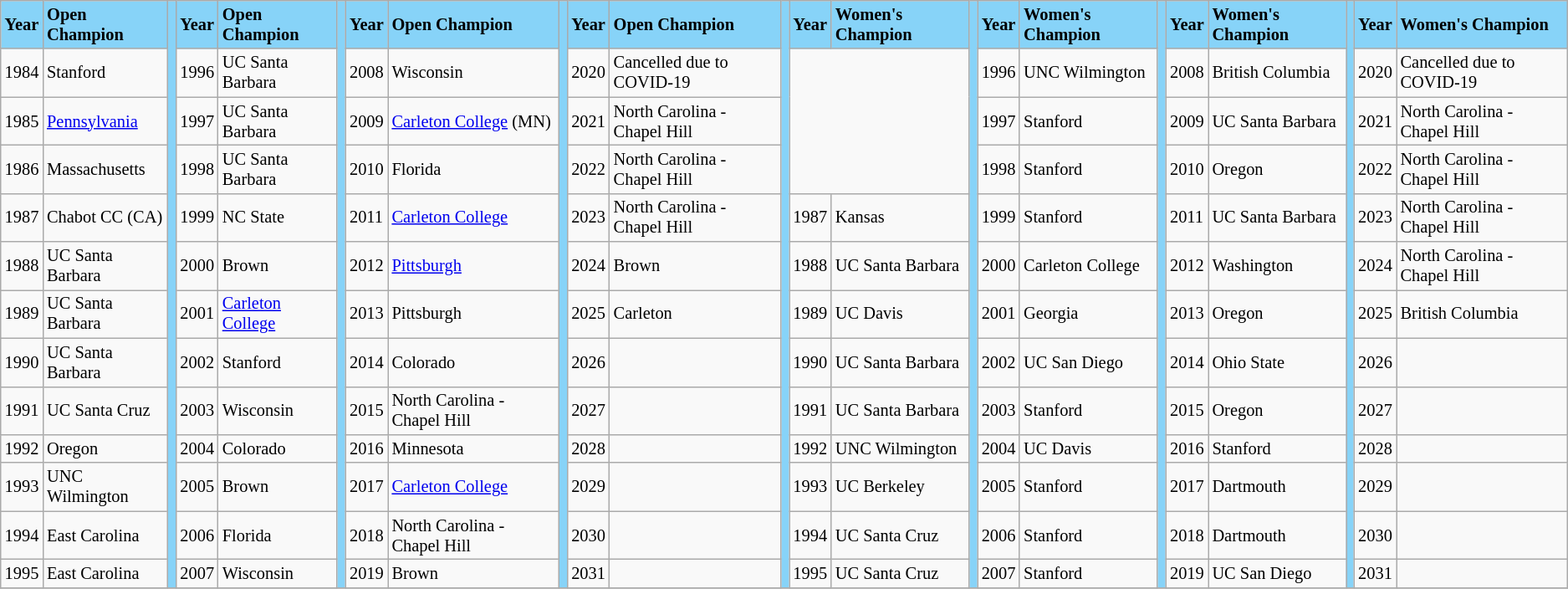<table class="wikitable" style="font-size:85%;">
<tr ! style="background-color: #87D3F8;">
<td><strong>Year</strong></td>
<td><strong>Open Champion</strong></td>
<td rowspan=13></td>
<td><strong>Year</strong></td>
<td><strong>Open Champion</strong></td>
<td rowspan=13></td>
<td><strong>Year</strong></td>
<td><strong>Open Champion</strong></td>
<td rowspan=13></td>
<td><strong>Year</strong></td>
<td><strong>Open Champion</strong></td>
<td rowspan=13></td>
<td><strong>Year</strong></td>
<td><strong>Women's Champion</strong></td>
<td rowspan=13></td>
<td><strong>Year</strong></td>
<td><strong>Women's Champion</strong></td>
<td rowspan=13></td>
<td><strong>Year</strong></td>
<td><strong>Women's Champion</strong></td>
<td rowspan=13></td>
<td><strong>Year</strong></td>
<td><strong>Women's Champion</strong></td>
</tr>
<tr --->
<td>1984</td>
<td>Stanford</td>
<td>1996</td>
<td>UC Santa Barbara</td>
<td>2008</td>
<td>Wisconsin</td>
<td>2020</td>
<td>Cancelled due to COVID-19</td>
<td colspan=2 rowspan=3></td>
<td>1996</td>
<td>UNC Wilmington</td>
<td>2008</td>
<td>British Columbia</td>
<td>2020</td>
<td>Cancelled due to COVID-19</td>
</tr>
<tr --->
<td>1985</td>
<td><a href='#'>Pennsylvania</a></td>
<td>1997</td>
<td>UC Santa Barbara</td>
<td>2009</td>
<td><a href='#'>Carleton College</a> (MN)</td>
<td>2021</td>
<td>North Carolina - Chapel Hill</td>
<td>1997</td>
<td>Stanford</td>
<td>2009</td>
<td>UC Santa Barbara</td>
<td>2021</td>
<td>North Carolina - Chapel Hill</td>
</tr>
<tr --->
<td>1986</td>
<td>Massachusetts</td>
<td>1998</td>
<td>UC Santa Barbara</td>
<td>2010</td>
<td>Florida</td>
<td>2022</td>
<td>North Carolina - Chapel Hill</td>
<td>1998</td>
<td>Stanford</td>
<td>2010</td>
<td>Oregon</td>
<td>2022</td>
<td>North Carolina - Chapel Hill</td>
</tr>
<tr --->
<td>1987</td>
<td>Chabot CC (CA)</td>
<td>1999</td>
<td>NC State</td>
<td>2011</td>
<td><a href='#'>Carleton College</a></td>
<td>2023</td>
<td>North Carolina - Chapel Hill</td>
<td>1987</td>
<td>Kansas</td>
<td>1999</td>
<td>Stanford</td>
<td>2011</td>
<td>UC Santa Barbara</td>
<td>2023</td>
<td>North Carolina - Chapel Hill</td>
</tr>
<tr --->
<td>1988</td>
<td>UC Santa Barbara</td>
<td>2000</td>
<td>Brown</td>
<td>2012</td>
<td><a href='#'>Pittsburgh</a></td>
<td>2024</td>
<td>Brown</td>
<td>1988</td>
<td>UC Santa Barbara</td>
<td>2000</td>
<td>Carleton College</td>
<td>2012</td>
<td>Washington</td>
<td>2024</td>
<td>North Carolina - Chapel Hill</td>
</tr>
<tr --->
<td>1989</td>
<td>UC Santa Barbara</td>
<td>2001</td>
<td><a href='#'>Carleton College</a></td>
<td>2013</td>
<td>Pittsburgh</td>
<td>2025</td>
<td>Carleton</td>
<td>1989</td>
<td>UC Davis</td>
<td>2001</td>
<td>Georgia</td>
<td>2013</td>
<td>Oregon</td>
<td>2025</td>
<td>British Columbia</td>
</tr>
<tr --->
<td>1990</td>
<td>UC Santa Barbara</td>
<td>2002</td>
<td>Stanford</td>
<td>2014</td>
<td>Colorado</td>
<td>2026</td>
<td></td>
<td>1990</td>
<td>UC Santa Barbara</td>
<td>2002</td>
<td>UC San Diego</td>
<td>2014</td>
<td>Ohio State</td>
<td>2026</td>
<td></td>
</tr>
<tr --->
<td>1991</td>
<td>UC Santa Cruz</td>
<td>2003</td>
<td>Wisconsin</td>
<td>2015</td>
<td>North Carolina - Chapel Hill</td>
<td>2027</td>
<td></td>
<td>1991</td>
<td>UC Santa Barbara</td>
<td>2003</td>
<td>Stanford</td>
<td>2015</td>
<td>Oregon</td>
<td>2027</td>
<td></td>
</tr>
<tr --->
<td>1992</td>
<td>Oregon</td>
<td>2004</td>
<td>Colorado</td>
<td>2016</td>
<td>Minnesota</td>
<td>2028</td>
<td></td>
<td>1992</td>
<td>UNC Wilmington</td>
<td>2004</td>
<td>UC Davis</td>
<td>2016</td>
<td>Stanford</td>
<td>2028</td>
<td></td>
</tr>
<tr --->
<td>1993</td>
<td>UNC Wilmington</td>
<td>2005</td>
<td>Brown</td>
<td>2017</td>
<td><a href='#'>Carleton College</a></td>
<td>2029</td>
<td></td>
<td>1993</td>
<td>UC Berkeley</td>
<td>2005</td>
<td>Stanford</td>
<td>2017</td>
<td>Dartmouth</td>
<td>2029</td>
<td></td>
</tr>
<tr --->
<td>1994</td>
<td>East Carolina</td>
<td>2006</td>
<td>Florida</td>
<td>2018</td>
<td>North Carolina - Chapel Hill</td>
<td>2030</td>
<td></td>
<td>1994</td>
<td>UC Santa Cruz</td>
<td>2006</td>
<td>Stanford</td>
<td>2018</td>
<td>Dartmouth</td>
<td>2030</td>
<td></td>
</tr>
<tr --->
<td>1995</td>
<td>East Carolina</td>
<td>2007</td>
<td>Wisconsin</td>
<td>2019</td>
<td>Brown</td>
<td>2031</td>
<td></td>
<td>1995</td>
<td>UC Santa Cruz</td>
<td>2007</td>
<td>Stanford</td>
<td>2019</td>
<td>UC San Diego</td>
<td>2031</td>
<td></td>
</tr>
<tr --->
</tr>
</table>
